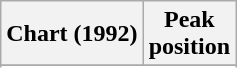<table class="wikitable sortable">
<tr>
<th align="left">Chart (1992)</th>
<th align="center">Peak<br>position</th>
</tr>
<tr>
</tr>
<tr>
</tr>
</table>
